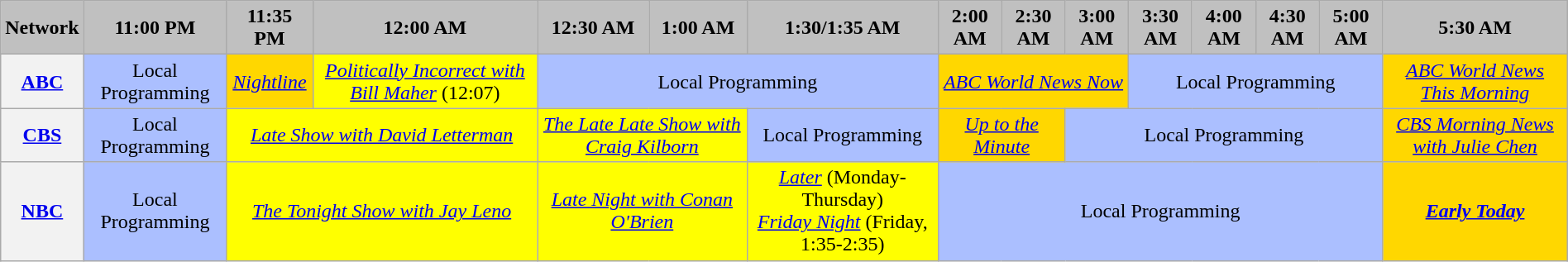<table class="wikitable" style="width:100%;margin-right:0;text-align:center">
<tr>
<th colspan="2" style="background-color:#C0C0C0;text-align:center">Network</th>
<th style="background-color:#C0C0C0;text-align:center">11:00 PM</th>
<th style="background-color:#C0C0C0;text-align:center">11:35 PM</th>
<th style="background-color:#C0C0C0;text-align:center">12:00 AM</th>
<th style="background-color:#C0C0C0;text-align:center">12:30 AM</th>
<th style="background-color:#C0C0C0;text-align:center">1:00 AM</th>
<th style="background-color:#C0C0C0;text-align:center">1:30/1:35 AM</th>
<th style="background-color:#C0C0C0;text-align:center">2:00 AM</th>
<th style="background-color:#C0C0C0;text-align:center">2:30 AM</th>
<th style="background-color:#C0C0C0;text-align:center">3:00 AM</th>
<th style="background-color:#C0C0C0;text-align:center">3:30 AM</th>
<th style="background-color:#C0C0C0;text-align:center">4:00 AM</th>
<th style="background-color:#C0C0C0;text-align:center">4:30 AM</th>
<th style="background-color:#C0C0C0;text-align:center">5:00 AM</th>
<th style="background-color:#C0C0C0;text-align:center">5:30 AM</th>
</tr>
<tr>
<th colspan="2"><a href='#'>ABC</a></th>
<td colspan="1" style="background:#abbfff">Local Programming</td>
<td colspan="1" style="background:gold"><em><a href='#'>Nightline</a></em></td>
<td colspan="1" style="background:yellow"><em><a href='#'>Politically Incorrect with Bill Maher</a></em> (12:07)</td>
<td colspan="3" style="background:#abbfff">Local Programming</td>
<td colspan="3" style="background:gold"><em><a href='#'>ABC World News Now</a></em></td>
<td colspan="4" style="background:#abbfff">Local Programming</td>
<td colspan="1" style="background:gold"><em><a href='#'>ABC World News This Morning</a></em></td>
</tr>
<tr>
<th colspan="2"><a href='#'>CBS</a></th>
<td colspan="1" style="background:#abbfff">Local Programming</td>
<td colspan="2" style="background:yellow"><em><a href='#'>Late Show with David Letterman</a></em></td>
<td colspan="2" style="background:yellow"><em><a href='#'>The Late Late Show with Craig Kilborn</a></em></td>
<td colspan="1" style="background:#abbfff">Local Programming</td>
<td colspan="2" style="background:gold"><em><a href='#'>Up to the Minute</a></em></td>
<td colspan="5" style="background:#abbfff">Local Programming</td>
<td colspan="1" style="background:gold"><em><a href='#'>CBS Morning News with Julie Chen</a></em></td>
</tr>
<tr>
<th colspan="2"><a href='#'>NBC</a></th>
<td colspan="1" style="background:#abbfff">Local Programming</td>
<td colspan="2" style="background:yellow"><em><a href='#'>The Tonight Show with Jay Leno</a></em></td>
<td colspan="2" style="background:yellow"><em><a href='#'>Late Night with Conan O'Brien</a></em></td>
<td colspan="1" style="background:yellow"><em><a href='#'>Later</a></em> (Monday-Thursday) <br> <em><a href='#'>Friday Night</a></em> (Friday, 1:35-2:35)</td>
<td colspan="7" style="background:#abbfff">Local Programming</td>
<td colspan="1" style="background:gold"><strong><em><a href='#'>Early Today</a></em></strong></td>
</tr>
</table>
